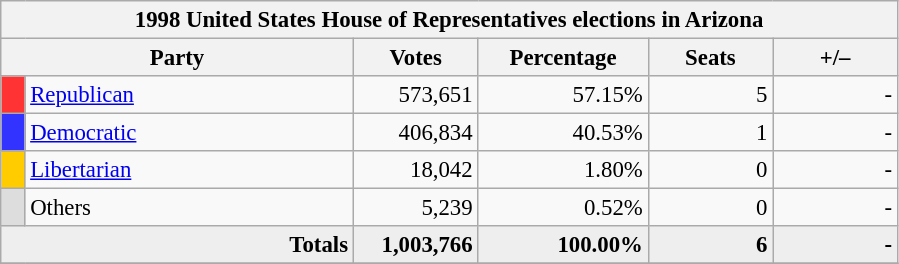<table class="wikitable" style="font-size: 95%;">
<tr>
<th colspan="6">1998 United States House of Representatives elections in Arizona</th>
</tr>
<tr>
<th colspan=2 style="width: 15em">Party</th>
<th style="width: 5em">Votes</th>
<th style="width: 7em">Percentage</th>
<th style="width: 5em">Seats</th>
<th style="width: 5em">+/–</th>
</tr>
<tr>
<th style="background-color:#FF3333; width: 3px"></th>
<td style="width: 130px"><a href='#'>Republican</a></td>
<td align="right">573,651</td>
<td align="right">57.15%</td>
<td align="right">5</td>
<td align="right">-</td>
</tr>
<tr>
<th style="background-color:#3333FF; width: 3px"></th>
<td style="width: 130px"><a href='#'>Democratic</a></td>
<td align="right">406,834</td>
<td align="right">40.53%</td>
<td align="right">1</td>
<td align="right">-</td>
</tr>
<tr>
<th style="background-color:#FFCC00; width: 3px"></th>
<td style="width: 130px"><a href='#'>Libertarian</a></td>
<td align="right">18,042</td>
<td align="right">1.80%</td>
<td align="right">0</td>
<td align="right">-</td>
</tr>
<tr>
<th style="background-color:#DDDDDD; width: 3px"></th>
<td style="width: 130px">Others</td>
<td align="right">5,239</td>
<td align="right">0.52%</td>
<td align="right">0</td>
<td align="right">-</td>
</tr>
<tr bgcolor="#EEEEEE">
<td colspan="2" align="right"><strong>Totals</strong></td>
<td align="right"><strong>1,003,766</strong></td>
<td align="right"><strong>100.00%</strong></td>
<td align="right"><strong>6</strong></td>
<td align="right"><strong>-</strong></td>
</tr>
<tr bgcolor="#EEEEEE">
</tr>
</table>
